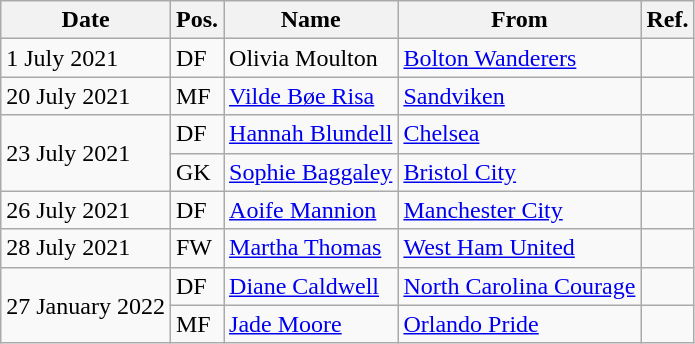<table class="wikitable">
<tr>
<th>Date</th>
<th>Pos.</th>
<th>Name</th>
<th>From</th>
<th>Ref.</th>
</tr>
<tr>
<td>1 July 2021</td>
<td>DF</td>
<td> Olivia Moulton</td>
<td> <a href='#'>Bolton Wanderers</a></td>
<td></td>
</tr>
<tr>
<td>20 July 2021</td>
<td>MF</td>
<td> <a href='#'>Vilde Bøe Risa</a></td>
<td> <a href='#'>Sandviken</a></td>
<td></td>
</tr>
<tr>
<td rowspan="2">23 July 2021</td>
<td>DF</td>
<td> <a href='#'>Hannah Blundell</a></td>
<td> <a href='#'>Chelsea</a></td>
<td></td>
</tr>
<tr>
<td>GK</td>
<td> <a href='#'>Sophie Baggaley</a></td>
<td> <a href='#'>Bristol City</a></td>
<td></td>
</tr>
<tr>
<td>26 July 2021</td>
<td>DF</td>
<td> <a href='#'>Aoife Mannion</a></td>
<td> <a href='#'>Manchester City</a></td>
<td></td>
</tr>
<tr>
<td>28 July 2021</td>
<td>FW</td>
<td> <a href='#'>Martha Thomas</a></td>
<td> <a href='#'>West Ham United</a></td>
<td></td>
</tr>
<tr>
<td rowspan="2">27 January 2022</td>
<td>DF</td>
<td> <a href='#'>Diane Caldwell</a></td>
<td> <a href='#'>North Carolina Courage</a></td>
<td></td>
</tr>
<tr>
<td>MF</td>
<td> <a href='#'>Jade Moore</a></td>
<td> <a href='#'>Orlando Pride</a></td>
<td></td>
</tr>
</table>
